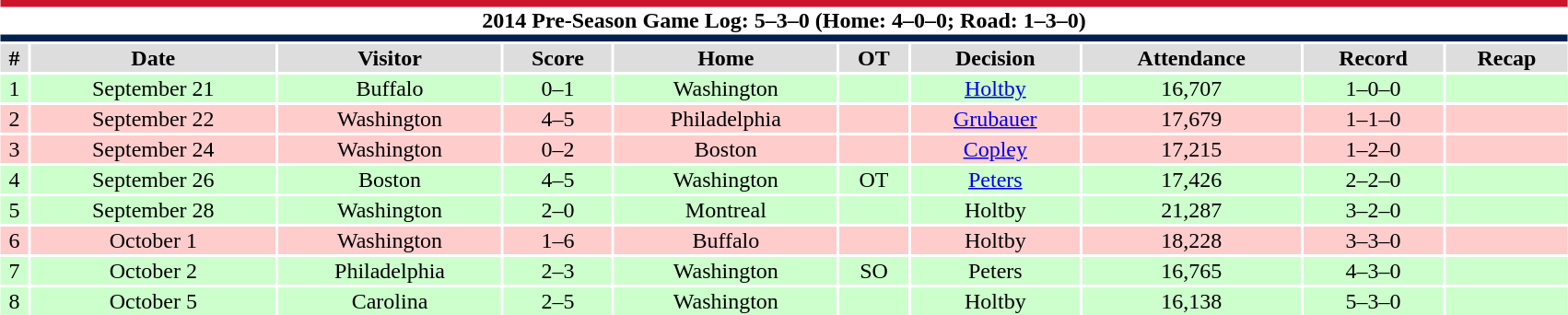<table class="toccolours collapsible collapsed" style="width:90%; clear:both; margin:1.5em auto; text-align:center;">
<tr>
<th colspan=10 style="background:#fff; border-top:#CF132B 5px solid; border-bottom:#00214E 5px solid;">2014 Pre-Season Game Log: 5–3–0 (Home: 4–0–0; Road: 1–3–0)</th>
</tr>
<tr style="text-align:center; background:#ddd;">
<th>#</th>
<th>Date</th>
<th>Visitor</th>
<th>Score</th>
<th>Home</th>
<th>OT</th>
<th>Decision</th>
<th>Attendance</th>
<th>Record</th>
<th>Recap</th>
</tr>
<tr style="text-align:center; background:#cfc;">
<td>1</td>
<td>September 21</td>
<td>Buffalo</td>
<td>0–1</td>
<td>Washington</td>
<td></td>
<td><a href='#'>Holtby</a></td>
<td>16,707</td>
<td>1–0–0</td>
<td></td>
</tr>
<tr style="text-align:center; background:#fcc;">
<td>2</td>
<td>September 22</td>
<td>Washington</td>
<td>4–5</td>
<td>Philadelphia</td>
<td></td>
<td><a href='#'>Grubauer</a></td>
<td>17,679</td>
<td>1–1–0</td>
<td></td>
</tr>
<tr style="text-align:center; background:#fcc;">
<td>3</td>
<td>September 24</td>
<td>Washington</td>
<td>0–2</td>
<td>Boston</td>
<td></td>
<td><a href='#'>Copley</a></td>
<td>17,215</td>
<td>1–2–0</td>
<td></td>
</tr>
<tr style="text-align:center; background:#cfc;">
<td>4</td>
<td>September 26</td>
<td>Boston</td>
<td>4–5</td>
<td>Washington</td>
<td>OT</td>
<td><a href='#'>Peters</a></td>
<td>17,426</td>
<td>2–2–0</td>
<td></td>
</tr>
<tr style="text-align:center; background:#cfc;">
<td>5</td>
<td>September 28</td>
<td>Washington</td>
<td>2–0</td>
<td>Montreal</td>
<td></td>
<td>Holtby</td>
<td>21,287</td>
<td>3–2–0</td>
<td></td>
</tr>
<tr style="text-align:center; background:#fcc;">
<td>6</td>
<td>October 1</td>
<td>Washington</td>
<td>1–6</td>
<td>Buffalo</td>
<td></td>
<td>Holtby</td>
<td>18,228</td>
<td>3–3–0</td>
<td></td>
</tr>
<tr style="text-align:center; background:#cfc;">
<td>7</td>
<td>October 2</td>
<td>Philadelphia</td>
<td>2–3</td>
<td>Washington</td>
<td>SO</td>
<td>Peters</td>
<td>16,765</td>
<td>4–3–0</td>
<td></td>
</tr>
<tr style="text-align:center; background:#cfc;">
<td>8</td>
<td>October 5</td>
<td>Carolina</td>
<td>2–5</td>
<td>Washington</td>
<td></td>
<td>Holtby</td>
<td>16,138</td>
<td>5–3–0</td>
<td></td>
</tr>
</table>
